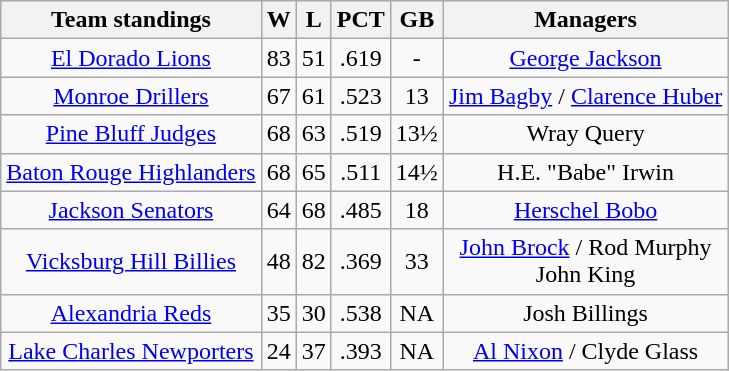<table class="wikitable" style="text-align:center">
<tr>
<th>Team standings</th>
<th>W</th>
<th>L</th>
<th>PCT</th>
<th>GB</th>
<th>Managers</th>
</tr>
<tr>
<td><a href='#'>El Dorado Lions</a></td>
<td>83</td>
<td>51</td>
<td>.619</td>
<td>-</td>
<td><a href='#'>George Jackson</a></td>
</tr>
<tr>
<td><a href='#'>Monroe Drillers</a></td>
<td>67</td>
<td>61</td>
<td>.523</td>
<td>13</td>
<td><a href='#'>Jim Bagby</a> / <a href='#'>Clarence Huber</a></td>
</tr>
<tr>
<td><a href='#'>Pine Bluff Judges</a></td>
<td>68</td>
<td>63</td>
<td>.519</td>
<td>13½</td>
<td>Wray Query</td>
</tr>
<tr>
<td><a href='#'>Baton Rouge Highlanders</a></td>
<td>68</td>
<td>65</td>
<td>.511</td>
<td>14½</td>
<td>H.E. "Babe" Irwin</td>
</tr>
<tr>
<td><a href='#'>Jackson Senators</a></td>
<td>64</td>
<td>68</td>
<td>.485</td>
<td>18</td>
<td><a href='#'>Herschel Bobo</a></td>
</tr>
<tr>
<td><a href='#'>Vicksburg Hill Billies</a></td>
<td>48</td>
<td>82</td>
<td>.369</td>
<td>33</td>
<td><a href='#'>John Brock</a> / Rod Murphy <br>John King</td>
</tr>
<tr>
<td><a href='#'>Alexandria Reds</a></td>
<td>35</td>
<td>30</td>
<td>.538</td>
<td>NA</td>
<td>Josh Billings</td>
</tr>
<tr>
<td><a href='#'>Lake Charles Newporters</a></td>
<td>24</td>
<td>37</td>
<td>.393</td>
<td>NA</td>
<td><a href='#'>Al Nixon</a> / Clyde Glass</td>
</tr>
</table>
